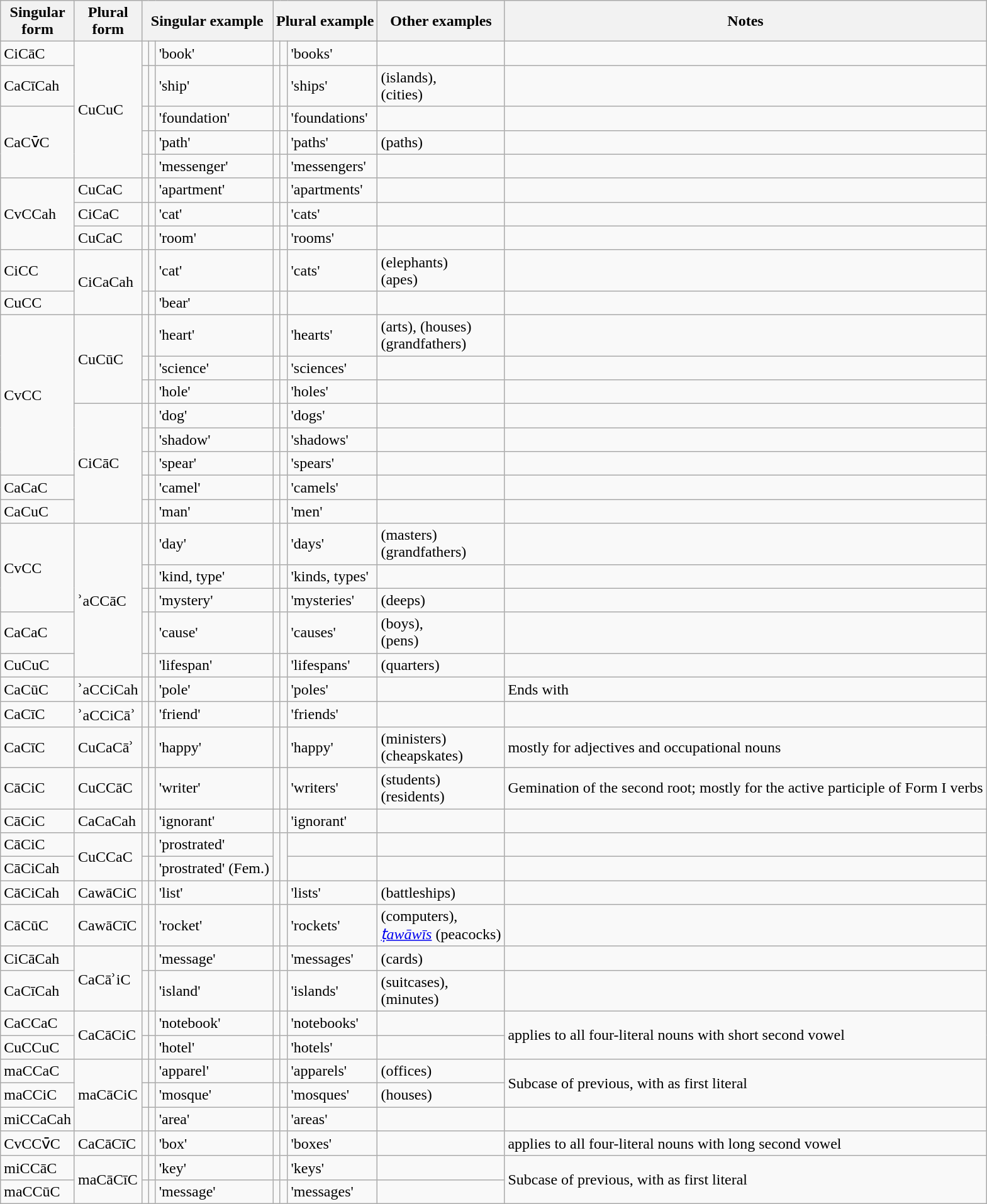<table class="wikitable">
<tr>
<th>Singular<br>form</th>
<th>Plural<br>form</th>
<th colspan=3>Singular example</th>
<th colspan=3>Plural example</th>
<th>Other examples</th>
<th>Notes</th>
</tr>
<tr>
<td>CiCāC</td>
<td rowspan="5">CuCuC</td>
<td></td>
<td></td>
<td>'book'</td>
<td></td>
<td></td>
<td>'books'</td>
<td></td>
<td></td>
</tr>
<tr>
<td>CaCīCah</td>
<td></td>
<td></td>
<td>'ship'</td>
<td></td>
<td></td>
<td>'ships'</td>
<td><a href='#'></a> (islands),<br><a href='#'></a> (cities)</td>
<td></td>
</tr>
<tr>
<td rowspan="3">CaCv̄C</td>
<td></td>
<td></td>
<td>'foundation'</td>
<td></td>
<td></td>
<td>'foundations'</td>
<td></td>
<td></td>
</tr>
<tr>
<td></td>
<td></td>
<td>'path'</td>
<td></td>
<td></td>
<td>'paths'</td>
<td><a href='#'></a> (paths)</td>
<td></td>
</tr>
<tr>
<td></td>
<td></td>
<td>'messenger'</td>
<td></td>
<td></td>
<td>'messengers'</td>
<td></td>
<td></td>
</tr>
<tr>
<td rowspan="3">CvCCah</td>
<td>CuCaC</td>
<td></td>
<td></td>
<td>'apartment'</td>
<td></td>
<td></td>
<td>'apartments'</td>
<td></td>
<td></td>
</tr>
<tr>
<td>CiCaC</td>
<td></td>
<td></td>
<td>'cat'</td>
<td></td>
<td></td>
<td>'cats'</td>
<td></td>
<td></td>
</tr>
<tr>
<td>CuCaC</td>
<td></td>
<td></td>
<td>'room'</td>
<td></td>
<td></td>
<td>'rooms'</td>
<td></td>
<td></td>
</tr>
<tr>
<td>CiCC</td>
<td rowspan="2">CiCaCah</td>
<td></td>
<td></td>
<td>'cat'</td>
<td></td>
<td></td>
<td>'cats'</td>
<td><a href='#'></a> (elephants)<br><a href='#'></a> (apes)</td>
<td></td>
</tr>
<tr>
<td>CuCC</td>
<td></td>
<td></td>
<td>'bear'</td>
<td></td>
<td></td>
<td></td>
<td></td>
<td></td>
</tr>
<tr>
<td rowspan="6">CvCC</td>
<td rowspan=3>CuCūC</td>
<td></td>
<td></td>
<td>'heart'</td>
<td></td>
<td></td>
<td>'hearts'</td>
<td><a href='#'></a> (arts), <a href='#'></a> (houses)<br><a href='#'></a> (grandfathers)</td>
<td></td>
</tr>
<tr>
<td></td>
<td></td>
<td>'science'</td>
<td></td>
<td></td>
<td>'sciences'</td>
<td></td>
<td></td>
</tr>
<tr>
<td></td>
<td></td>
<td>'hole'</td>
<td></td>
<td></td>
<td>'holes'</td>
<td></td>
<td></td>
</tr>
<tr>
<td rowspan=5>CiCāC</td>
<td></td>
<td></td>
<td>'dog'</td>
<td></td>
<td></td>
<td>'dogs'</td>
<td></td>
<td></td>
</tr>
<tr>
<td></td>
<td></td>
<td>'shadow'</td>
<td></td>
<td></td>
<td>'shadows'</td>
<td></td>
<td></td>
</tr>
<tr>
<td></td>
<td></td>
<td>'spear'</td>
<td></td>
<td></td>
<td>'spears'</td>
<td></td>
<td></td>
</tr>
<tr>
<td>CaCaC</td>
<td></td>
<td></td>
<td>'camel'</td>
<td></td>
<td></td>
<td>'camels'</td>
<td></td>
<td></td>
</tr>
<tr>
<td>CaCuC</td>
<td></td>
<td></td>
<td>'man'</td>
<td></td>
<td></td>
<td>'men'</td>
<td></td>
<td></td>
</tr>
<tr>
<td rowspan="3">CvCC</td>
<td rowspan=5>ʾaCCāC</td>
<td></td>
<td></td>
<td>'day'</td>
<td></td>
<td></td>
<td>'days'</td>
<td><a href='#'></a> (masters)<br><a href='#'></a> (grandfathers)</td>
<td></td>
</tr>
<tr>
<td></td>
<td></td>
<td>'kind, type'</td>
<td></td>
<td></td>
<td>'kinds, types'</td>
<td></td>
<td></td>
</tr>
<tr>
<td></td>
<td></td>
<td>'mystery'</td>
<td></td>
<td></td>
<td>'mysteries'</td>
<td><a href='#'></a> (deeps)</td>
<td></td>
</tr>
<tr>
<td>CaCaC</td>
<td></td>
<td></td>
<td>'cause'</td>
<td></td>
<td></td>
<td>'causes'</td>
<td><a href='#'></a> (boys),<br><a href='#'></a> (pens)</td>
<td></td>
</tr>
<tr>
<td>CuCuC</td>
<td></td>
<td></td>
<td>'lifespan'</td>
<td></td>
<td></td>
<td>'lifespans'</td>
<td><a href='#'></a> (quarters)</td>
<td></td>
</tr>
<tr>
<td>CaCūC</td>
<td>ʾaCCiCah</td>
<td></td>
<td></td>
<td>'pole'</td>
<td></td>
<td></td>
<td>'poles'</td>
<td></td>
<td>Ends with </td>
</tr>
<tr>
<td>CaCīC</td>
<td>ʾaCCiCāʾ</td>
<td></td>
<td></td>
<td>'friend'</td>
<td></td>
<td></td>
<td>'friends'</td>
<td></td>
<td></td>
</tr>
<tr>
<td>CaCīC</td>
<td>CuCaCāʾ</td>
<td></td>
<td></td>
<td>'happy'</td>
<td></td>
<td></td>
<td>'happy'</td>
<td><a href='#'></a> (ministers) <br> <a href='#'></a> (cheapskates)</td>
<td>mostly for adjectives and occupational nouns</td>
</tr>
<tr>
<td>CāCiC</td>
<td>CuCCāC</td>
<td></td>
<td></td>
<td>'writer'</td>
<td></td>
<td></td>
<td>'writers'</td>
<td><a href='#'></a> (students) <br> <a href='#'></a> (residents)</td>
<td>Gemination of the second root; mostly for the active participle of Form I verbs</td>
</tr>
<tr>
<td>CāCiC</td>
<td>CaCaCah</td>
<td></td>
<td></td>
<td>'ignorant'</td>
<td></td>
<td></td>
<td>'ignorant'</td>
<td></td>
<td></td>
</tr>
<tr>
<td>CāCiC</td>
<td rowspan="2">CuCCaC</td>
<td></td>
<td></td>
<td>'prostrated'</td>
<td rowspan="2"></td>
<td rowspan="2"></td>
<td></td>
<td></td>
<td></td>
</tr>
<tr>
<td>CāCiCah</td>
<td></td>
<td></td>
<td>'prostrated' (Fem.)</td>
<td></td>
<td></td>
<td></td>
</tr>
<tr>
<td>CāCiCah</td>
<td>CawāCiC</td>
<td></td>
<td></td>
<td>'list'</td>
<td></td>
<td></td>
<td>'lists'</td>
<td><a href='#'></a> (battleships)</td>
<td></td>
</tr>
<tr>
<td>CāCūC</td>
<td>CawāCīC</td>
<td></td>
<td></td>
<td>'rocket'</td>
<td></td>
<td></td>
<td>'rockets'</td>
<td><a href='#'></a> (computers),<br><em><a href='#'>ṭawāwīs</a></em> (peacocks)</td>
<td></td>
</tr>
<tr>
<td>CiCāCah</td>
<td rowspan=2>CaCāʾiC</td>
<td></td>
<td></td>
<td>'message'</td>
<td></td>
<td></td>
<td>'messages'</td>
<td><a href='#'></a> (cards)</td>
<td></td>
</tr>
<tr>
<td>CaCīCah</td>
<td></td>
<td></td>
<td>'island'</td>
<td></td>
<td></td>
<td>'islands'</td>
<td><a href='#'></a> (suitcases),<br><a href='#'></a> (minutes)</td>
<td></td>
</tr>
<tr>
<td>CaCCaC</td>
<td rowspan=2>CaCāCiC</td>
<td></td>
<td></td>
<td>'notebook'</td>
<td></td>
<td></td>
<td>'notebooks'</td>
<td></td>
<td rowspan=2>applies to all four-literal nouns with short second vowel</td>
</tr>
<tr>
<td>CuCCuC</td>
<td></td>
<td></td>
<td>'hotel'</td>
<td></td>
<td></td>
<td>'hotels'</td>
<td></td>
</tr>
<tr>
<td>maCCaC</td>
<td rowspan=3>maCāCiC</td>
<td></td>
<td></td>
<td>'apparel'</td>
<td></td>
<td></td>
<td>'apparels'</td>
<td><a href='#'></a> (offices)</td>
<td rowspan="2">Subcase of previous, with  as first literal</td>
</tr>
<tr>
<td>maCCiC</td>
<td></td>
<td></td>
<td>'mosque'</td>
<td></td>
<td></td>
<td>'mosques'</td>
<td><a href='#'></a> (houses)</td>
</tr>
<tr>
<td>miCCaCah</td>
<td></td>
<td></td>
<td>'area'</td>
<td></td>
<td></td>
<td>'areas'</td>
<td></td>
<td></td>
</tr>
<tr>
<td>CvCCv̄C</td>
<td>CaCāCīC</td>
<td></td>
<td></td>
<td>'box'</td>
<td></td>
<td></td>
<td>'boxes'</td>
<td></td>
<td>applies to all four-literal nouns with long second vowel</td>
</tr>
<tr>
<td>miCCāC</td>
<td rowspan=2>maCāCīC</td>
<td></td>
<td></td>
<td>'key'</td>
<td></td>
<td></td>
<td>'keys'</td>
<td></td>
<td rowspan=2>Subcase of previous, with  as first literal</td>
</tr>
<tr>
<td>maCCūC</td>
<td></td>
<td></td>
<td>'message'</td>
<td></td>
<td></td>
<td>'messages'</td>
<td></td>
</tr>
</table>
